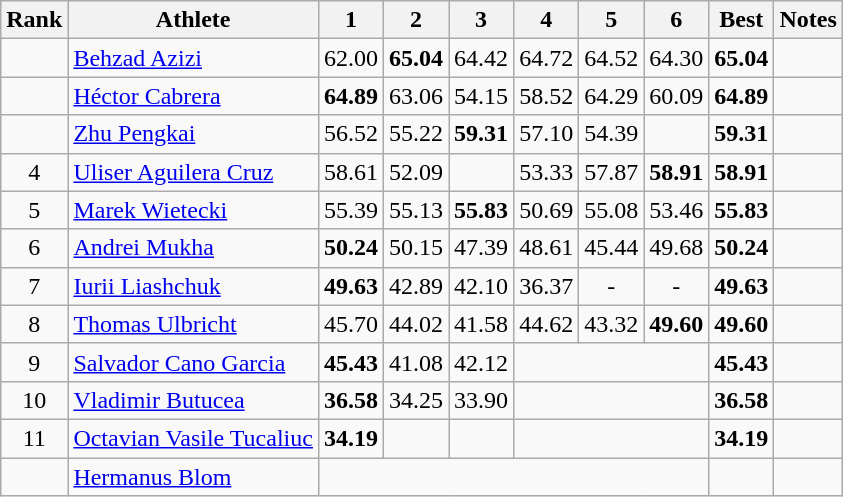<table class="wikitable sortable" style="text-align:center">
<tr>
<th>Rank</th>
<th>Athlete</th>
<th>1</th>
<th>2</th>
<th>3</th>
<th>4</th>
<th>5</th>
<th>6</th>
<th>Best</th>
<th>Notes</th>
</tr>
<tr>
<td></td>
<td style="text-align:left"><a href='#'>Behzad Azizi</a><br></td>
<td>62.00</td>
<td><strong>65.04</strong></td>
<td>64.42</td>
<td>64.72</td>
<td>64.52</td>
<td>64.30</td>
<td><strong>65.04</strong></td>
<td></td>
</tr>
<tr>
<td></td>
<td style="text-align:left"><a href='#'>Héctor Cabrera</a><br></td>
<td><strong>64.89</strong></td>
<td>63.06</td>
<td>54.15</td>
<td>58.52</td>
<td>64.29</td>
<td>60.09</td>
<td><strong>64.89</strong></td>
<td></td>
</tr>
<tr>
<td></td>
<td style="text-align:left"><a href='#'>Zhu Pengkai</a><br></td>
<td>56.52</td>
<td>55.22</td>
<td><strong>59.31</strong></td>
<td>57.10</td>
<td>54.39</td>
<td></td>
<td><strong>59.31</strong></td>
<td></td>
</tr>
<tr>
<td>4</td>
<td style="text-align:left"><a href='#'>Uliser Aguilera Cruz</a><br></td>
<td>58.61</td>
<td>52.09</td>
<td></td>
<td>53.33</td>
<td>57.87</td>
<td><strong>58.91</strong></td>
<td><strong>58.91</strong></td>
<td></td>
</tr>
<tr>
<td>5</td>
<td style="text-align:left"><a href='#'>Marek Wietecki</a><br></td>
<td>55.39</td>
<td>55.13</td>
<td><strong>55.83</strong></td>
<td>50.69</td>
<td>55.08</td>
<td>53.46</td>
<td><strong>55.83</strong></td>
<td></td>
</tr>
<tr>
<td>6</td>
<td style="text-align:left"><a href='#'>Andrei Mukha</a><br></td>
<td><strong>50.24</strong></td>
<td>50.15</td>
<td>47.39</td>
<td>48.61</td>
<td>45.44</td>
<td>49.68</td>
<td><strong>50.24</strong></td>
<td></td>
</tr>
<tr>
<td>7</td>
<td style="text-align:left"><a href='#'>Iurii Liashchuk</a><br></td>
<td><strong>49.63</strong></td>
<td>42.89</td>
<td>42.10</td>
<td>36.37</td>
<td>-</td>
<td>-</td>
<td><strong>49.63</strong></td>
<td></td>
</tr>
<tr>
<td>8</td>
<td style="text-align:left"><a href='#'>Thomas Ulbricht</a><br></td>
<td>45.70</td>
<td>44.02</td>
<td>41.58</td>
<td>44.62</td>
<td>43.32</td>
<td><strong>49.60</strong></td>
<td><strong>49.60</strong></td>
<td></td>
</tr>
<tr>
<td>9</td>
<td style="text-align:left"><a href='#'>Salvador Cano Garcia</a><br></td>
<td><strong>45.43</strong></td>
<td>41.08</td>
<td>42.12</td>
<td colspan=3></td>
<td><strong>45.43</strong></td>
<td></td>
</tr>
<tr>
<td>10</td>
<td style="text-align:left"><a href='#'>Vladimir Butucea</a><br></td>
<td><strong>36.58</strong></td>
<td>34.25</td>
<td>33.90</td>
<td colspan=3></td>
<td><strong>36.58</strong></td>
<td></td>
</tr>
<tr>
<td>11</td>
<td style="text-align:left"><a href='#'>Octavian Vasile Tucaliuc</a><br></td>
<td><strong>34.19</strong></td>
<td></td>
<td></td>
<td colspan=3></td>
<td><strong>34.19</strong></td>
<td></td>
</tr>
<tr>
<td></td>
<td style="text-align:left"><a href='#'>Hermanus Blom</a><br></td>
<td colspan=6></td>
<td></td>
<td></td>
</tr>
</table>
